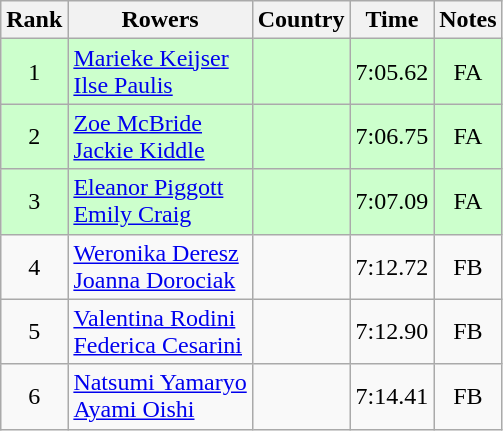<table class="wikitable" style="text-align:center">
<tr>
<th>Rank</th>
<th>Rowers</th>
<th>Country</th>
<th>Time</th>
<th>Notes</th>
</tr>
<tr bgcolor=ccffcc>
<td>1</td>
<td align="left"><a href='#'>Marieke Keijser</a><br><a href='#'>Ilse Paulis</a></td>
<td align="left"></td>
<td>7:05.62</td>
<td>FA</td>
</tr>
<tr bgcolor=ccffcc>
<td>2</td>
<td align="left"><a href='#'>Zoe McBride</a><br><a href='#'>Jackie Kiddle</a></td>
<td align="left"></td>
<td>7:06.75</td>
<td>FA</td>
</tr>
<tr bgcolor=ccffcc>
<td>3</td>
<td align="left"><a href='#'>Eleanor Piggott</a><br><a href='#'>Emily Craig</a></td>
<td align="left"></td>
<td>7:07.09</td>
<td>FA</td>
</tr>
<tr>
<td>4</td>
<td align="left"><a href='#'>Weronika Deresz</a><br><a href='#'>Joanna Dorociak</a></td>
<td align="left"></td>
<td>7:12.72</td>
<td>FB</td>
</tr>
<tr>
<td>5</td>
<td align="left"><a href='#'>Valentina Rodini</a><br><a href='#'>Federica Cesarini</a></td>
<td align="left"></td>
<td>7:12.90</td>
<td>FB</td>
</tr>
<tr>
<td>6</td>
<td align="left"><a href='#'>Natsumi Yamaryo</a><br><a href='#'>Ayami Oishi</a></td>
<td align="left"></td>
<td>7:14.41</td>
<td>FB</td>
</tr>
</table>
